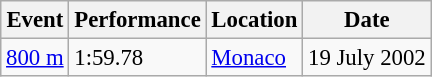<table class="wikitable" style="border-collapse: collapse; font-size: 95%;">
<tr>
<th scope="col">Event</th>
<th scope="col">Performance</th>
<th scope="col">Location</th>
<th scope="col">Date</th>
</tr>
<tr>
<td><a href='#'>800 m</a></td>
<td>1:59.78</td>
<td><a href='#'>Monaco</a></td>
<td>19 July 2002</td>
</tr>
</table>
